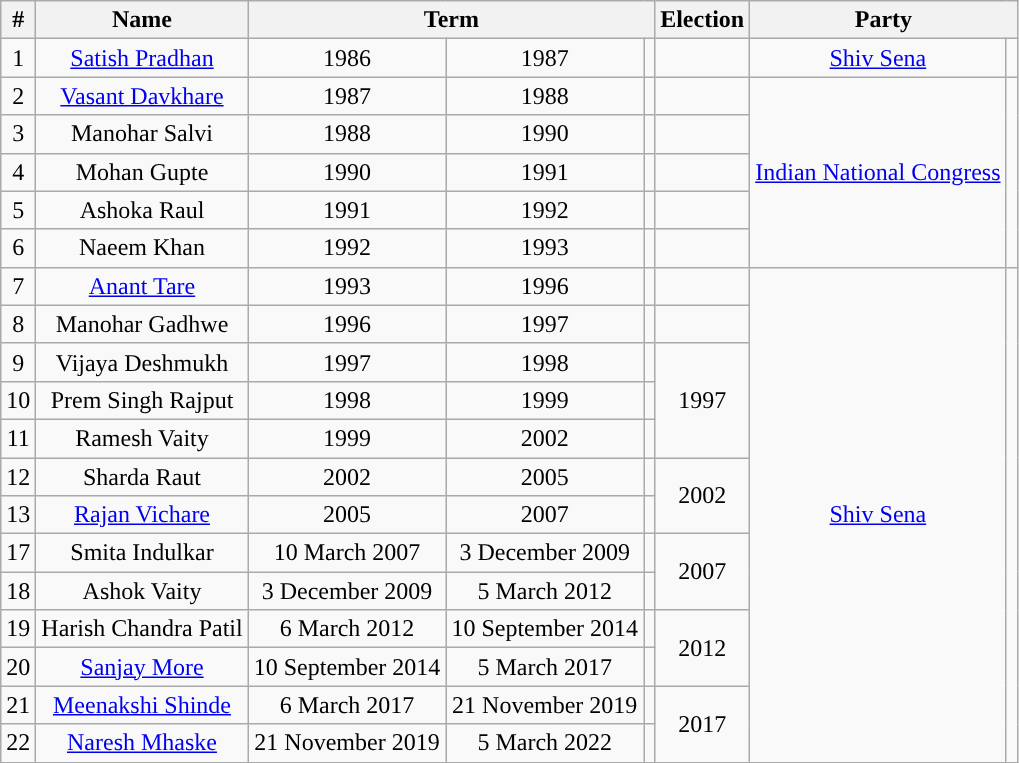<table class="wikitable" style="text-align:center">
<tr>
<th>#</th>
<th>Name</th>
<th colspan="3">Term</th>
<th>Election</th>
<th colspan="2">Party</th>
</tr>
<tr>
<td>1</td>
<td><a href='#'>Satish Pradhan</a></td>
<td>1986</td>
<td>1987</td>
<td></td>
<td></td>
<td><a href='#'>Shiv Sena</a></td>
<td style="background-color: "></td>
</tr>
<tr>
<td>2</td>
<td><a href='#'>Vasant Davkhare</a></td>
<td>1987</td>
<td>1988</td>
<td></td>
<td></td>
<td rowspan="5"><a href='#'>Indian National Congress</a></td>
<td rowspan="5" style="background-color: "></td>
</tr>
<tr>
<td>3</td>
<td>Manohar Salvi</td>
<td>1988</td>
<td>1990</td>
<td></td>
<td></td>
</tr>
<tr>
<td>4</td>
<td>Mohan Gupte</td>
<td>1990</td>
<td>1991</td>
<td></td>
<td></td>
</tr>
<tr>
<td>5</td>
<td>Ashoka Raul</td>
<td>1991</td>
<td>1992</td>
<td></td>
<td></td>
</tr>
<tr>
<td>6</td>
<td>Naeem Khan</td>
<td>1992</td>
<td>1993</td>
<td></td>
<td></td>
</tr>
<tr>
<td>7</td>
<td><a href='#'>Anant Tare</a></td>
<td>1993</td>
<td>1996</td>
<td></td>
<td></td>
<td rowspan="13"><a href='#'>Shiv Sena</a></td>
<td rowspan="13" style="background-color: "></td>
</tr>
<tr>
<td>8</td>
<td>Manohar Gadhwe</td>
<td>1996</td>
<td>1997</td>
<td></td>
<td></td>
</tr>
<tr>
<td>9</td>
<td>Vijaya Deshmukh</td>
<td>1997</td>
<td>1998</td>
<td></td>
<td rowspan="3">1997</td>
</tr>
<tr>
<td>10</td>
<td>Prem Singh Rajput</td>
<td>1998</td>
<td>1999</td>
<td></td>
</tr>
<tr>
<td>11</td>
<td>Ramesh Vaity</td>
<td>1999</td>
<td>2002</td>
<td></td>
</tr>
<tr>
<td>12</td>
<td>Sharda Raut</td>
<td>2002</td>
<td>2005</td>
<td></td>
<td rowspan="2">2002</td>
</tr>
<tr>
<td>13</td>
<td><a href='#'>Rajan Vichare</a></td>
<td>2005</td>
<td>2007</td>
<td></td>
</tr>
<tr>
<td>17</td>
<td>Smita Indulkar</td>
<td>10 March 2007</td>
<td>3 December 2009</td>
<td></td>
<td rowspan="2">2007</td>
</tr>
<tr>
<td>18</td>
<td>Ashok Vaity</td>
<td>3 December 2009</td>
<td>5 March 2012</td>
<td></td>
</tr>
<tr>
<td>19</td>
<td>Harish Chandra Patil</td>
<td>6 March 2012</td>
<td>10 September 2014</td>
<td></td>
<td rowspan=2>2012</td>
</tr>
<tr>
<td>20</td>
<td><a href='#'>Sanjay More</a></td>
<td>10 September 2014</td>
<td>5 March 2017</td>
<td></td>
</tr>
<tr>
<td>21</td>
<td><a href='#'>Meenakshi Shinde</a></td>
<td>6 March 2017</td>
<td>21 November 2019</td>
<td></td>
<td rowspan=2>2017</td>
</tr>
<tr>
<td>22</td>
<td><a href='#'>Naresh Mhaske</a></td>
<td>21 November 2019</td>
<td>5 March 2022</td>
<td></td>
</tr>
</table>
